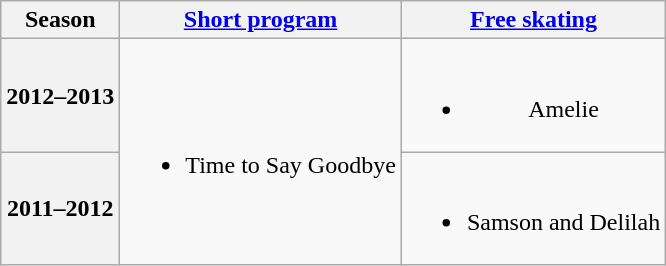<table class=wikitable style=text-align:center>
<tr>
<th>Season</th>
<th><a href='#'>Short program</a></th>
<th><a href='#'>Free skating</a></th>
</tr>
<tr>
<th>2012–2013 <br> </th>
<td rowspan=2><br><ul><li>Time to Say Goodbye</li></ul></td>
<td><br><ul><li>Amelie <br></li></ul></td>
</tr>
<tr>
<th>2011–2012 <br> </th>
<td><br><ul><li>Samson and Delilah <br></li></ul></td>
</tr>
</table>
